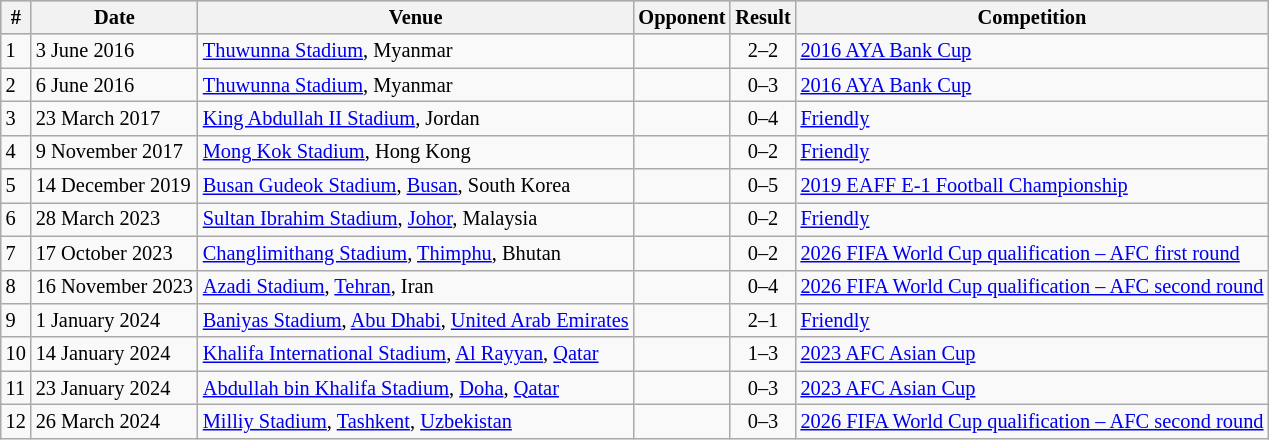<table class="wikitable collapsible collapsed" style="font-size:85%; text-align: left;">
<tr bgcolor="#CCCCCC" align="center">
<th>#</th>
<th>Date</th>
<th>Venue</th>
<th>Opponent</th>
<th>Result</th>
<th>Competition</th>
</tr>
<tr>
<td>1</td>
<td>3 June 2016</td>
<td><a href='#'>Thuwunna Stadium</a>, Myanmar</td>
<td></td>
<td align=center>2–2</td>
<td><a href='#'>2016 AYA Bank Cup</a></td>
</tr>
<tr>
<td>2</td>
<td>6 June 2016</td>
<td><a href='#'>Thuwunna Stadium</a>, Myanmar</td>
<td></td>
<td align=center>0–3</td>
<td><a href='#'>2016 AYA Bank Cup</a></td>
</tr>
<tr>
<td>3</td>
<td>23 March 2017</td>
<td><a href='#'>King Abdullah II Stadium</a>, Jordan</td>
<td></td>
<td align=center>0–4</td>
<td><a href='#'>Friendly</a></td>
</tr>
<tr>
<td>4</td>
<td>9 November 2017</td>
<td><a href='#'>Mong Kok Stadium</a>, Hong Kong</td>
<td></td>
<td align=center>0–2</td>
<td><a href='#'>Friendly</a></td>
</tr>
<tr>
<td>5</td>
<td>14 December 2019</td>
<td><a href='#'>Busan Gudeok Stadium</a>, <a href='#'>Busan</a>, South Korea</td>
<td></td>
<td align=center>0–5</td>
<td><a href='#'>2019 EAFF E-1 Football Championship</a></td>
</tr>
<tr>
<td>6</td>
<td>28 March 2023</td>
<td><a href='#'>Sultan Ibrahim Stadium</a>, <a href='#'>Johor</a>, Malaysia</td>
<td></td>
<td align=center>0–2</td>
<td><a href='#'>Friendly</a></td>
</tr>
<tr>
<td>7</td>
<td>17 October 2023</td>
<td><a href='#'>Changlimithang Stadium</a>, <a href='#'>Thimphu</a>, Bhutan</td>
<td></td>
<td align=center>0–2</td>
<td><a href='#'>2026 FIFA World Cup qualification – AFC first round</a></td>
</tr>
<tr>
<td>8</td>
<td>16 November 2023</td>
<td><a href='#'>Azadi Stadium</a>, <a href='#'>Tehran</a>, Iran</td>
<td></td>
<td align=center>0–4</td>
<td><a href='#'>2026 FIFA World Cup qualification – AFC second round</a></td>
</tr>
<tr>
<td>9</td>
<td>1 January 2024</td>
<td><a href='#'>Baniyas Stadium</a>, <a href='#'>Abu Dhabi</a>, <a href='#'>United Arab Emirates</a></td>
<td></td>
<td align=center>2–1</td>
<td><a href='#'>Friendly</a></td>
</tr>
<tr>
<td>10</td>
<td>14 January 2024</td>
<td><a href='#'>Khalifa International Stadium</a>, <a href='#'>Al Rayyan</a>, <a href='#'>Qatar</a></td>
<td></td>
<td align="center">1–3</td>
<td><a href='#'>2023 AFC Asian Cup</a></td>
</tr>
<tr>
<td>11</td>
<td>23 January 2024</td>
<td><a href='#'>Abdullah bin Khalifa Stadium</a>, <a href='#'>Doha</a>, <a href='#'>Qatar</a></td>
<td></td>
<td align="center">0–3</td>
<td><a href='#'>2023 AFC Asian Cup</a></td>
</tr>
<tr>
<td>12</td>
<td>26 March 2024</td>
<td><a href='#'>Milliy Stadium</a>, <a href='#'>Tashkent</a>, <a href='#'>Uzbekistan</a></td>
<td></td>
<td align=center>0–3</td>
<td><a href='#'>2026 FIFA World Cup qualification – AFC second round</a></td>
</tr>
</table>
